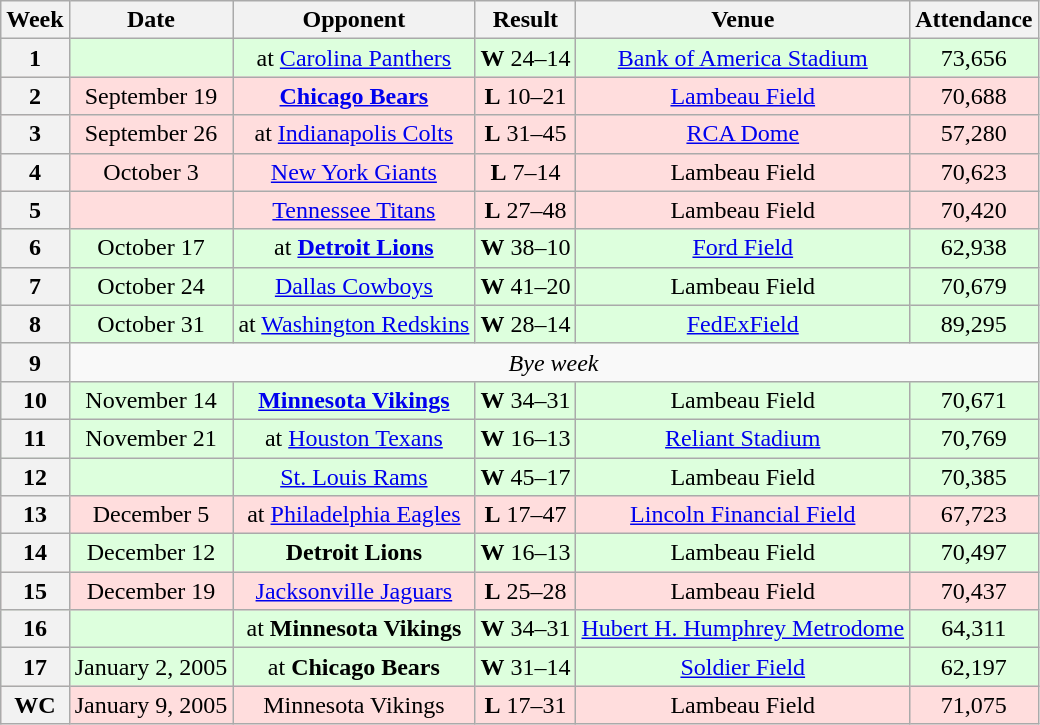<table class="wikitable" style="text-align:center">
<tr>
<th>Week</th>
<th>Date</th>
<th>Opponent</th>
<th>Result</th>
<th>Venue</th>
<th>Attendance</th>
</tr>
<tr bgcolor="#ddffdd">
<th>1</th>
<td></td>
<td>at <a href='#'>Carolina Panthers</a></td>
<td><strong>W</strong> 24–14</td>
<td><a href='#'>Bank of America Stadium</a></td>
<td>73,656</td>
</tr>
<tr bgcolor="#ffdddd">
<th>2</th>
<td>September 19</td>
<td><strong><a href='#'>Chicago Bears</a></strong></td>
<td><strong>L</strong> 10–21</td>
<td><a href='#'>Lambeau Field</a></td>
<td>70,688</td>
</tr>
<tr bgcolor="#ffdddd">
<th>3</th>
<td>September 26</td>
<td>at <a href='#'>Indianapolis Colts</a></td>
<td><strong>L</strong> 31–45</td>
<td><a href='#'>RCA Dome</a></td>
<td>57,280</td>
</tr>
<tr bgcolor="#ffdddd">
<th>4</th>
<td>October 3</td>
<td><a href='#'>New York Giants</a></td>
<td><strong>L</strong> 7–14</td>
<td>Lambeau Field</td>
<td>70,623</td>
</tr>
<tr bgcolor="#ffdddd">
<th>5</th>
<td></td>
<td><a href='#'>Tennessee Titans</a></td>
<td><strong>L</strong> 27–48</td>
<td>Lambeau Field</td>
<td>70,420</td>
</tr>
<tr bgcolor="#ddffdd">
<th>6</th>
<td>October 17</td>
<td>at <strong><a href='#'>Detroit Lions</a></strong></td>
<td><strong>W</strong> 38–10</td>
<td><a href='#'>Ford Field</a></td>
<td>62,938</td>
</tr>
<tr bgcolor="#ddffdd">
<th>7</th>
<td>October 24</td>
<td><a href='#'>Dallas Cowboys</a></td>
<td><strong>W</strong> 41–20</td>
<td>Lambeau Field</td>
<td>70,679</td>
</tr>
<tr bgcolor="#ddffdd">
<th>8</th>
<td>October 31</td>
<td>at <a href='#'>Washington Redskins</a></td>
<td><strong>W</strong> 28–14</td>
<td><a href='#'>FedExField</a></td>
<td>89,295</td>
</tr>
<tr>
<th>9</th>
<td colspan="5"><em>Bye week</em></td>
</tr>
<tr bgcolor="#ddffdd">
<th>10</th>
<td>November 14</td>
<td><strong><a href='#'>Minnesota Vikings</a></strong></td>
<td><strong>W</strong> 34–31</td>
<td>Lambeau Field</td>
<td>70,671</td>
</tr>
<tr bgcolor="#ddffdd">
<th>11</th>
<td>November 21</td>
<td>at <a href='#'>Houston Texans</a></td>
<td><strong>W</strong> 16–13</td>
<td><a href='#'>Reliant Stadium</a></td>
<td>70,769</td>
</tr>
<tr bgcolor="#ddffdd">
<th>12</th>
<td></td>
<td><a href='#'>St. Louis Rams</a></td>
<td><strong>W</strong> 45–17</td>
<td>Lambeau Field</td>
<td>70,385</td>
</tr>
<tr bgcolor="#ffdddd">
<th>13</th>
<td>December 5</td>
<td>at <a href='#'>Philadelphia Eagles</a></td>
<td><strong>L</strong> 17–47</td>
<td><a href='#'>Lincoln Financial Field</a></td>
<td>67,723</td>
</tr>
<tr bgcolor="#ddffdd">
<th>14</th>
<td>December 12</td>
<td><strong>Detroit Lions</strong></td>
<td><strong>W</strong> 16–13</td>
<td>Lambeau Field</td>
<td>70,497</td>
</tr>
<tr bgcolor="#ffdddd">
<th>15</th>
<td>December 19</td>
<td><a href='#'>Jacksonville Jaguars</a></td>
<td><strong>L</strong> 25–28</td>
<td>Lambeau Field</td>
<td>70,437</td>
</tr>
<tr bgcolor="#ddffdd">
<th>16</th>
<td></td>
<td>at <strong>Minnesota Vikings</strong></td>
<td><strong>W</strong> 34–31</td>
<td><a href='#'>Hubert H. Humphrey Metrodome</a></td>
<td>64,311</td>
</tr>
<tr bgcolor="#ddffdd">
<th>17</th>
<td>January 2, 2005</td>
<td>at <strong>Chicago Bears</strong></td>
<td><strong>W</strong> 31–14</td>
<td><a href='#'>Soldier Field</a></td>
<td>62,197</td>
</tr>
<tr bgcolor="#ffdddd">
<th>WC</th>
<td>January 9, 2005</td>
<td>Minnesota Vikings</td>
<td><strong>L</strong> 17–31</td>
<td>Lambeau Field</td>
<td>71,075</td>
</tr>
</table>
